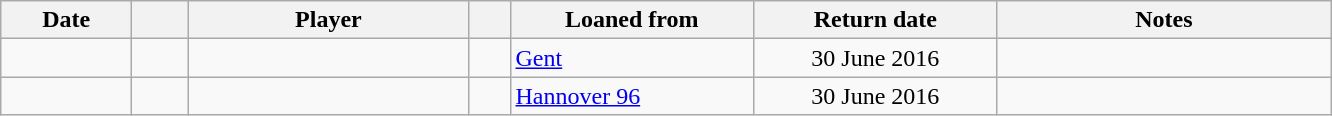<table class="wikitable sortable">
<tr>
<th style="width:80px;">Date</th>
<th style="width:30px;"></th>
<th style="width:180px;">Player</th>
<th style="width:20px;"></th>
<th style="width:155px;">Loaned from</th>
<th style="width:155px;" class="unsortable">Return date</th>
<th style="width:215px;" class="unsortable">Notes</th>
</tr>
<tr>
<td></td>
<td align=center></td>
<td> </td>
<td></td>
<td> <a href='#'>Gent</a></td>
<td align=center>30 June 2016</td>
<td align=center></td>
</tr>
<tr>
<td></td>
<td align=center></td>
<td> </td>
<td></td>
<td> <a href='#'>Hannover 96</a></td>
<td align=center>30 June 2016</td>
<td align=center></td>
</tr>
</table>
